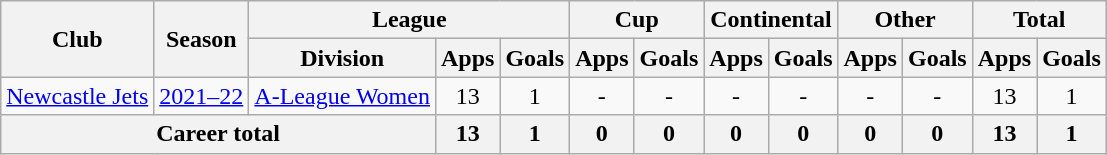<table class="wikitable" style="text-align:center">
<tr>
<th rowspan="2">Club</th>
<th rowspan="2">Season</th>
<th colspan="3">League</th>
<th colspan="2">Cup</th>
<th colspan="2">Continental</th>
<th colspan="2">Other</th>
<th colspan="2">Total</th>
</tr>
<tr>
<th>Division</th>
<th>Apps</th>
<th>Goals</th>
<th>Apps</th>
<th>Goals</th>
<th>Apps</th>
<th>Goals</th>
<th>Apps</th>
<th>Goals</th>
<th>Apps</th>
<th>Goals</th>
</tr>
<tr>
<td rowspan="1"><a href='#'>Newcastle Jets</a></td>
<td><a href='#'>2021–22</a></td>
<td rowspan="1"><a href='#'>A-League Women</a></td>
<td>13</td>
<td>1</td>
<td>-</td>
<td>-</td>
<td>-</td>
<td>-</td>
<td>-</td>
<td>-</td>
<td>13</td>
<td>1</td>
</tr>
<tr>
<th colspan="3">Career total</th>
<th>13</th>
<th>1</th>
<th>0</th>
<th>0</th>
<th>0</th>
<th>0</th>
<th>0</th>
<th>0</th>
<th>13</th>
<th>1</th>
</tr>
</table>
